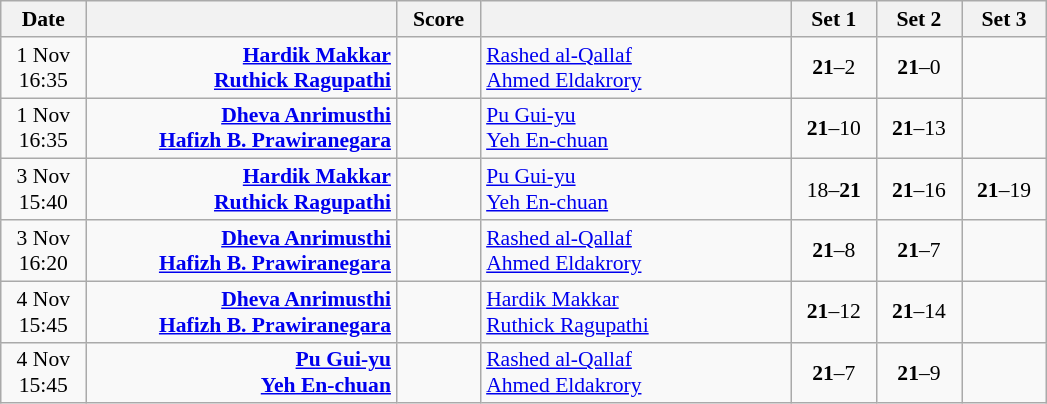<table class="wikitable" style="font-size:90%; text-align:center">
<tr>
<th width="50">Date</th>
<th width="200"></th>
<th width="50">Score</th>
<th width="200"></th>
<th width="50">Set 1</th>
<th width="50">Set 2</th>
<th width="50">Set 3</th>
</tr>
<tr>
<td>1 Nov<br>16:35</td>
<td align="right"><strong><a href='#'>Hardik Makkar</a> <br><a href='#'>Ruthick Ragupathi</a> </strong></td>
<td></td>
<td align="left"> <a href='#'>Rashed al-Qallaf</a><br> <a href='#'>Ahmed Eldakrory</a></td>
<td><strong>21</strong>–2</td>
<td><strong>21</strong>–0</td>
<td></td>
</tr>
<tr>
<td>1 Nov<br>16:35</td>
<td align="right"><strong><a href='#'>Dheva Anrimusthi</a> <br><a href='#'>Hafizh B. Prawiranegara</a> </strong></td>
<td></td>
<td align="left"> <a href='#'>Pu Gui-yu</a><br> <a href='#'>Yeh En-chuan</a></td>
<td><strong>21</strong>–10</td>
<td><strong>21</strong>–13</td>
<td></td>
</tr>
<tr>
<td>3 Nov<br>15:40</td>
<td align="right"><strong><a href='#'>Hardik Makkar</a> <br><a href='#'>Ruthick Ragupathi</a> </strong></td>
<td></td>
<td align="left"> <a href='#'>Pu Gui-yu</a><br> <a href='#'>Yeh En-chuan</a></td>
<td>18–<strong>21</strong></td>
<td><strong>21</strong>–16</td>
<td><strong>21</strong>–19</td>
</tr>
<tr>
<td>3 Nov<br>16:20</td>
<td align="right"><strong><a href='#'>Dheva Anrimusthi</a> <br><a href='#'>Hafizh B. Prawiranegara</a> </strong></td>
<td></td>
<td align="left"> <a href='#'>Rashed al-Qallaf</a><br> <a href='#'>Ahmed Eldakrory</a></td>
<td><strong>21</strong>–8</td>
<td><strong>21</strong>–7</td>
<td></td>
</tr>
<tr>
<td>4 Nov<br>15:45</td>
<td align="right"><strong><a href='#'>Dheva Anrimusthi</a> <br><a href='#'>Hafizh B. Prawiranegara</a> </strong></td>
<td></td>
<td align="left"> <a href='#'>Hardik Makkar</a><br> <a href='#'>Ruthick Ragupathi</a></td>
<td><strong>21</strong>–12</td>
<td><strong>21</strong>–14</td>
<td></td>
</tr>
<tr>
<td>4 Nov<br>15:45</td>
<td align="right"><strong><a href='#'>Pu Gui-yu</a> <br><a href='#'>Yeh En-chuan</a> </strong></td>
<td></td>
<td align="left"> <a href='#'>Rashed al-Qallaf</a><br> <a href='#'>Ahmed Eldakrory</a></td>
<td><strong>21</strong>–7</td>
<td><strong>21</strong>–9</td>
<td></td>
</tr>
</table>
